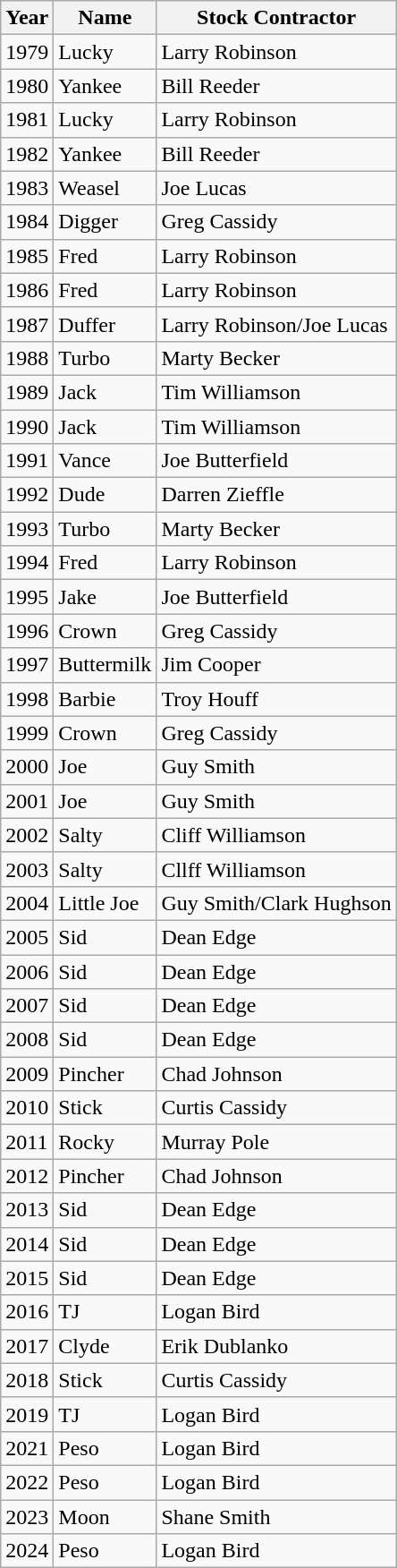<table class="wikitable">
<tr>
<th>Year</th>
<th>Name</th>
<th>Stock Contractor</th>
</tr>
<tr>
<td>1979</td>
<td>Lucky</td>
<td>Larry Robinson</td>
</tr>
<tr>
<td>1980</td>
<td>Yankee</td>
<td>Bill Reeder</td>
</tr>
<tr>
<td>1981</td>
<td>Lucky</td>
<td>Larry Robinson</td>
</tr>
<tr>
<td>1982</td>
<td>Yankee</td>
<td>Bill Reeder</td>
</tr>
<tr>
<td>1983</td>
<td>Weasel</td>
<td>Joe Lucas</td>
</tr>
<tr>
<td>1984</td>
<td>Digger</td>
<td>Greg Cassidy</td>
</tr>
<tr>
<td>1985</td>
<td>Fred</td>
<td>Larry Robinson</td>
</tr>
<tr>
<td>1986</td>
<td>Fred</td>
<td>Larry Robinson</td>
</tr>
<tr>
<td>1987</td>
<td>Duffer</td>
<td>Larry Robinson/Joe Lucas</td>
</tr>
<tr>
<td>1988</td>
<td>Turbo</td>
<td>Marty Becker</td>
</tr>
<tr>
<td>1989</td>
<td>Jack</td>
<td>Tim Williamson</td>
</tr>
<tr>
<td>1990</td>
<td>Jack</td>
<td>Tim Williamson</td>
</tr>
<tr>
<td>1991</td>
<td>Vance</td>
<td>Joe Butterfield</td>
</tr>
<tr>
<td>1992</td>
<td>Dude</td>
<td>Darren Zieffle</td>
</tr>
<tr>
<td>1993</td>
<td>Turbo</td>
<td>Marty Becker</td>
</tr>
<tr>
<td>1994</td>
<td>Fred</td>
<td>Larry Robinson</td>
</tr>
<tr>
<td>1995</td>
<td>Jake</td>
<td>Joe Butterfield</td>
</tr>
<tr>
<td>1996</td>
<td>Crown</td>
<td>Greg Cassidy</td>
</tr>
<tr>
<td>1997</td>
<td>Buttermilk</td>
<td>Jim Cooper</td>
</tr>
<tr>
<td>1998</td>
<td>Barbie</td>
<td>Troy Houff</td>
</tr>
<tr>
<td>1999</td>
<td>Crown</td>
<td>Greg Cassidy</td>
</tr>
<tr>
<td>2000</td>
<td>Joe</td>
<td>Guy Smith</td>
</tr>
<tr>
<td>2001</td>
<td>Joe</td>
<td>Guy Smith</td>
</tr>
<tr>
<td>2002</td>
<td>Salty</td>
<td>Cliff Williamson</td>
</tr>
<tr>
<td>2003</td>
<td>Salty</td>
<td>Cllff Williamson</td>
</tr>
<tr>
<td>2004</td>
<td>Little Joe</td>
<td>Guy Smith/Clark Hughson</td>
</tr>
<tr>
<td>2005</td>
<td>Sid</td>
<td>Dean Edge</td>
</tr>
<tr>
<td>2006</td>
<td>Sid</td>
<td>Dean Edge</td>
</tr>
<tr>
<td>2007</td>
<td>Sid</td>
<td>Dean Edge</td>
</tr>
<tr>
<td>2008</td>
<td>Sid</td>
<td>Dean Edge</td>
</tr>
<tr>
<td>2009</td>
<td>Pincher</td>
<td>Chad Johnson</td>
</tr>
<tr>
<td>2010</td>
<td>Stick</td>
<td>Curtis Cassidy</td>
</tr>
<tr>
<td>2011</td>
<td>Rocky</td>
<td>Murray Pole</td>
</tr>
<tr>
<td>2012</td>
<td>Pincher</td>
<td>Chad Johnson</td>
</tr>
<tr>
<td>2013</td>
<td>Sid</td>
<td>Dean Edge</td>
</tr>
<tr>
<td>2014</td>
<td>Sid</td>
<td>Dean Edge</td>
</tr>
<tr>
<td>2015</td>
<td>Sid</td>
<td>Dean Edge</td>
</tr>
<tr>
<td>2016</td>
<td>TJ</td>
<td>Logan Bird</td>
</tr>
<tr>
<td>2017</td>
<td>Clyde</td>
<td>Erik Dublanko</td>
</tr>
<tr>
<td>2018</td>
<td>Stick</td>
<td>Curtis Cassidy</td>
</tr>
<tr>
<td>2019</td>
<td>TJ</td>
<td>Logan Bird</td>
</tr>
<tr>
<td>2021</td>
<td>Peso</td>
<td>Logan Bird</td>
</tr>
<tr>
<td>2022</td>
<td>Peso</td>
<td>Logan Bird</td>
</tr>
<tr>
<td>2023</td>
<td>Moon</td>
<td>Shane Smith</td>
</tr>
<tr>
<td>2024</td>
<td>Peso</td>
<td>Logan Bird</td>
</tr>
</table>
